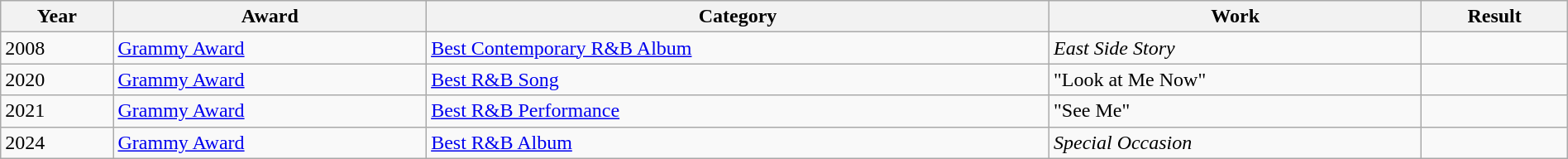<table class="wikitable" style="width:100%;">
<tr>
<th>Year</th>
<th><strong>Award</strong></th>
<th><strong>Category</strong></th>
<th><strong>Work</strong></th>
<th><strong>Result</strong></th>
</tr>
<tr>
<td>2008</td>
<td><a href='#'>Grammy Award</a></td>
<td><a href='#'>Best Contemporary R&B Album</a></td>
<td><em>East Side Story</em></td>
<td></td>
</tr>
<tr>
<td>2020</td>
<td><a href='#'>Grammy Award</a></td>
<td><a href='#'>Best R&B Song</a></td>
<td>"Look at Me Now"</td>
<td></td>
</tr>
<tr>
<td>2021</td>
<td><a href='#'>Grammy Award</a></td>
<td><a href='#'>Best R&B Performance</a></td>
<td>"See Me"</td>
<td></td>
</tr>
<tr>
<td>2024</td>
<td><a href='#'>Grammy Award</a></td>
<td><a href='#'>Best R&B Album</a></td>
<td><em>Special Occasion</em></td>
<td></td>
</tr>
</table>
